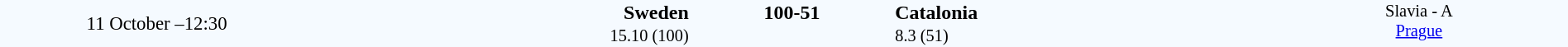<table style="width: 100%; background:#F5FAFF;" cellspacing="0">
<tr>
<td style=font-size:95% align=center rowspan=3 width=20%>11 October –12:30</td>
</tr>
<tr>
<td width=24% align=right><strong>Sweden</strong></td>
<td align=center width=13%><strong>100-51</strong></td>
<td width=24%><strong>Catalonia</strong></td>
<td style=font-size:85% rowspan=3 valign=top align=center>Slavia - A <br><a href='#'>Prague</a></td>
</tr>
<tr style=font-size:85%>
<td align=right>15.10 (100)</td>
<td align=center></td>
<td>8.3 (51)</td>
</tr>
</table>
